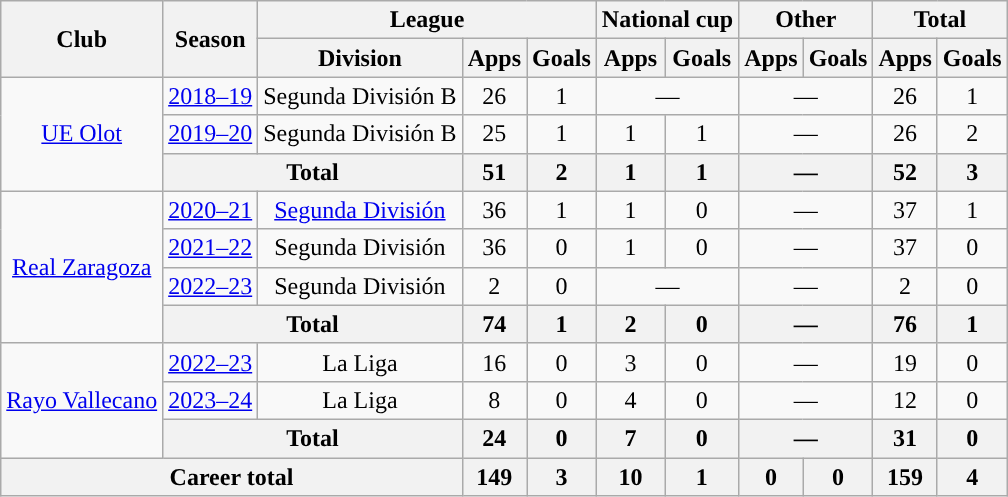<table class="wikitable" style="text-align: center;">
<tr>
<th rowspan="2">Club</th>
<th rowspan="2">Season</th>
<th colspan="3">League</th>
<th colspan="2">National cup</th>
<th colspan="2">Other</th>
<th colspan="2">Total</th>
</tr>
<tr>
<th>Division</th>
<th>Apps</th>
<th>Goals</th>
<th>Apps</th>
<th>Goals</th>
<th>Apps</th>
<th>Goals</th>
<th>Apps</th>
<th>Goals</th>
</tr>
<tr>
<td rowspan="3"><a href='#'>UE Olot</a></td>
<td><a href='#'>2018–19</a></td>
<td>Segunda División B</td>
<td>26</td>
<td>1</td>
<td colspan="2">—</td>
<td colspan="2">—</td>
<td>26</td>
<td>1</td>
</tr>
<tr>
<td><a href='#'>2019–20</a></td>
<td>Segunda División B</td>
<td>25</td>
<td>1</td>
<td>1</td>
<td>1</td>
<td colspan="2">—</td>
<td>26</td>
<td>2</td>
</tr>
<tr>
<th colspan="2">Total</th>
<th>51</th>
<th>2</th>
<th>1</th>
<th>1</th>
<th colspan="2">—</th>
<th>52</th>
<th>3</th>
</tr>
<tr>
<td rowspan="4"><a href='#'>Real Zaragoza</a></td>
<td><a href='#'>2020–21</a></td>
<td><a href='#'>Segunda División</a></td>
<td>36</td>
<td>1</td>
<td>1</td>
<td>0</td>
<td colspan="2">—</td>
<td>37</td>
<td>1</td>
</tr>
<tr>
<td><a href='#'>2021–22</a></td>
<td>Segunda División</td>
<td>36</td>
<td>0</td>
<td>1</td>
<td>0</td>
<td colspan="2">—</td>
<td>37</td>
<td>0</td>
</tr>
<tr>
<td><a href='#'>2022–23</a></td>
<td>Segunda División</td>
<td>2</td>
<td>0</td>
<td colspan="2">—</td>
<td colspan="2">—</td>
<td>2</td>
<td>0</td>
</tr>
<tr>
<th colspan="2">Total</th>
<th>74</th>
<th>1</th>
<th>2</th>
<th>0</th>
<th colspan="2">—</th>
<th>76</th>
<th>1</th>
</tr>
<tr>
<td rowspan="3"><a href='#'>Rayo Vallecano</a></td>
<td><a href='#'>2022–23</a></td>
<td>La Liga</td>
<td>16</td>
<td>0</td>
<td>3</td>
<td>0</td>
<td colspan="2">—</td>
<td>19</td>
<td>0</td>
</tr>
<tr>
<td><a href='#'>2023–24</a></td>
<td>La Liga</td>
<td>8</td>
<td>0</td>
<td>4</td>
<td>0</td>
<td colspan="2">—</td>
<td>12</td>
<td>0</td>
</tr>
<tr>
<th colspan="2">Total</th>
<th>24</th>
<th>0</th>
<th>7</th>
<th>0</th>
<th colspan="2">—</th>
<th>31</th>
<th>0</th>
</tr>
<tr>
<th colspan="3">Career total</th>
<th>149</th>
<th>3</th>
<th>10</th>
<th>1</th>
<th>0</th>
<th>0</th>
<th>159</th>
<th>4</th>
</tr>
</table>
